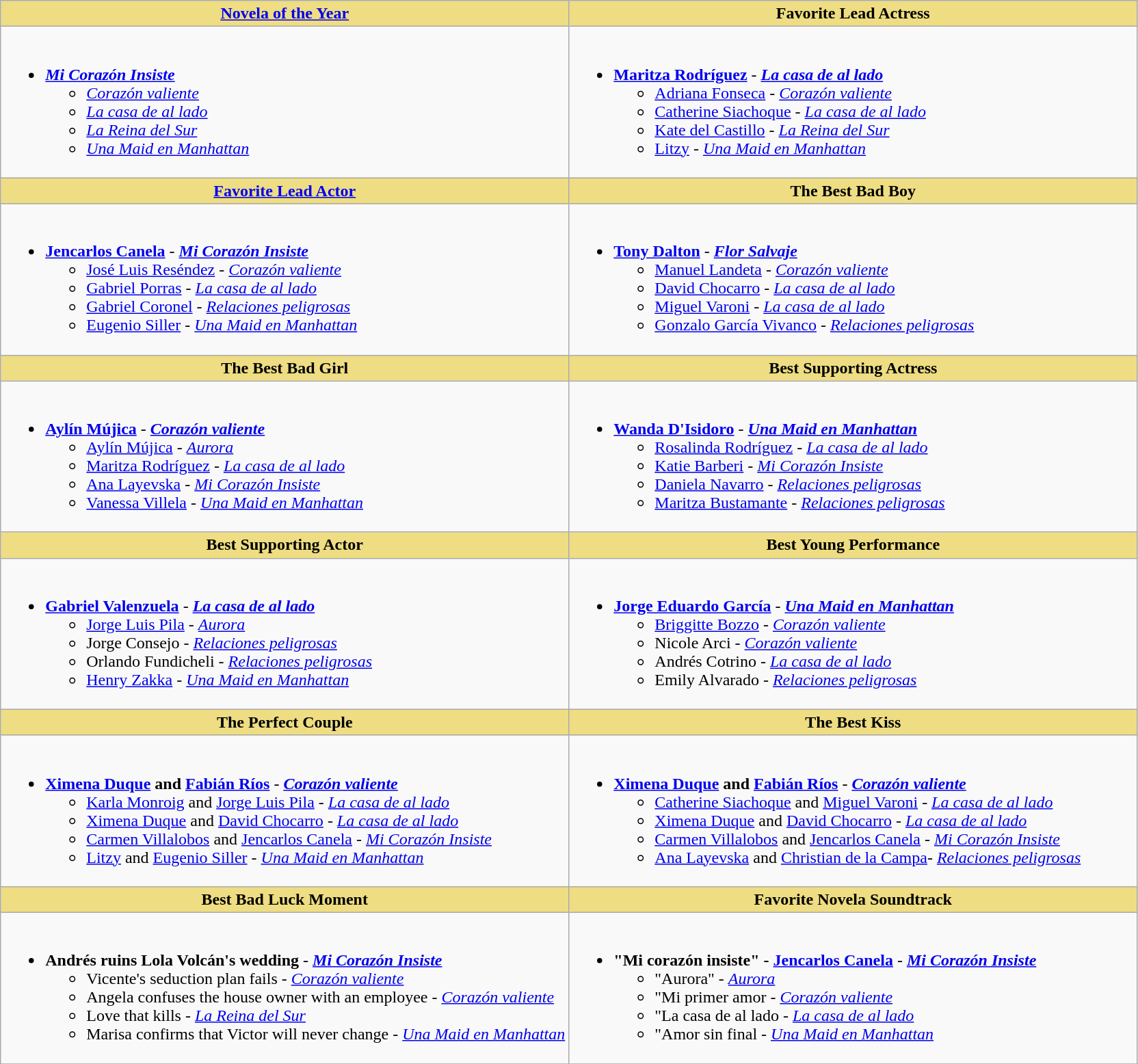<table class=wikitable>
<tr>
<th style="background:#EEDD82; width:50%"><a href='#'>Novela of the Year</a></th>
<th style="background:#EEDD82; width:50%">Favorite Lead Actress</th>
</tr>
<tr>
<td valign="top"><br><ul><li><strong><em><a href='#'>Mi Corazón Insiste</a></em></strong><ul><li><em><a href='#'>Corazón valiente</a></em></li><li><em><a href='#'>La casa de al lado</a></em></li><li><em><a href='#'>La Reina del Sur</a></em></li><li><em><a href='#'>Una Maid en Manhattan</a></em></li></ul></li></ul></td>
<td valign="top"><br><ul><li><strong><a href='#'>Maritza Rodríguez</a></strong> - <strong><em><a href='#'>La casa de al lado</a></em></strong><ul><li><a href='#'>Adriana Fonseca</a> - <em><a href='#'>Corazón valiente</a></em></li><li><a href='#'>Catherine Siachoque</a> - <em><a href='#'>La casa de al lado</a></em></li><li><a href='#'>Kate del Castillo</a> - <em><a href='#'>La Reina del Sur</a></em></li><li><a href='#'>Litzy</a> - <em><a href='#'>Una Maid en Manhattan</a></em></li></ul></li></ul></td>
</tr>
<tr>
<th style="background:#EEDD82; width:50%"><a href='#'>Favorite Lead Actor</a></th>
<th style="background:#EEDD82; width:50%">The Best Bad Boy</th>
</tr>
<tr>
<td valign="top"><br><ul><li><strong><a href='#'>Jencarlos Canela</a></strong> - <strong><em><a href='#'>Mi Corazón Insiste</a></em></strong><ul><li><a href='#'>José Luis Reséndez</a> - <em><a href='#'>Corazón valiente</a></em></li><li><a href='#'>Gabriel Porras</a> - <em><a href='#'>La casa de al lado</a></em></li><li><a href='#'>Gabriel Coronel</a> - <em><a href='#'>Relaciones peligrosas</a></em></li><li><a href='#'>Eugenio Siller</a> - <em><a href='#'>Una Maid en Manhattan</a></em></li></ul></li></ul></td>
<td valign="top"><br><ul><li><strong><a href='#'>Tony Dalton</a></strong> - <strong><em><a href='#'>Flor Salvaje</a></em></strong><ul><li><a href='#'>Manuel Landeta</a> - <em><a href='#'>Corazón valiente</a></em></li><li><a href='#'>David Chocarro</a> - <em><a href='#'>La casa de al lado</a></em></li><li><a href='#'>Miguel Varoni</a> - <em><a href='#'>La casa de al lado</a></em></li><li><a href='#'>Gonzalo García Vivanco</a> - <em><a href='#'>Relaciones peligrosas</a></em></li></ul></li></ul></td>
</tr>
<tr>
<th style="background:#EEDD82; width:50%">The Best Bad Girl</th>
<th style="background:#EEDD82; width:50%">Best Supporting Actress</th>
</tr>
<tr>
<td valign="top"><br><ul><li><strong><a href='#'>Aylín Mújica</a></strong> - <strong><em><a href='#'>Corazón valiente</a></em></strong><ul><li><a href='#'>Aylín Mújica</a> - <em><a href='#'>Aurora</a></em></li><li><a href='#'>Maritza Rodríguez</a> - <em><a href='#'>La casa de al lado</a></em></li><li><a href='#'>Ana Layevska</a> - <em><a href='#'>Mi Corazón Insiste</a></em></li><li><a href='#'>Vanessa Villela</a> - <em><a href='#'>Una Maid en Manhattan</a></em></li></ul></li></ul></td>
<td valign="top"><br><ul><li><strong><a href='#'>Wanda D'Isidoro</a></strong> - <strong><em><a href='#'>Una Maid en Manhattan</a></em></strong><ul><li><a href='#'>Rosalinda Rodríguez</a> - <em><a href='#'>La casa de al lado</a></em></li><li><a href='#'>Katie Barberi</a> - <em><a href='#'>Mi Corazón Insiste</a></em></li><li><a href='#'>Daniela Navarro</a> - <em><a href='#'>Relaciones peligrosas</a></em></li><li><a href='#'>Maritza Bustamante</a> - <em><a href='#'>Relaciones peligrosas</a></em></li></ul></li></ul></td>
</tr>
<tr>
<th style="background:#EEDD82; width:50%">Best Supporting Actor</th>
<th style="background:#EEDD82; width:50%">Best Young Performance</th>
</tr>
<tr>
<td valign="top"><br><ul><li><strong><a href='#'>Gabriel Valenzuela</a></strong> - <strong><em><a href='#'>La casa de al lado</a></em></strong><ul><li><a href='#'>Jorge Luis Pila</a> - <em><a href='#'>Aurora</a></em></li><li>Jorge Consejo - <em><a href='#'>Relaciones peligrosas</a></em></li><li>Orlando Fundicheli - <em><a href='#'>Relaciones peligrosas</a></em></li><li><a href='#'>Henry Zakka</a> - <em><a href='#'>Una Maid en Manhattan</a></em></li></ul></li></ul></td>
<td valign="top"><br><ul><li><strong><a href='#'>Jorge Eduardo García</a></strong> - <strong><em><a href='#'>Una Maid en Manhattan</a></em></strong><ul><li><a href='#'>Briggitte Bozzo</a> - <em><a href='#'>Corazón valiente</a></em></li><li>Nicole Arci - <em><a href='#'>Corazón valiente</a></em></li><li>Andrés Cotrino - <em><a href='#'>La casa de al lado</a></em></li><li>Emily Alvarado - <em><a href='#'>Relaciones peligrosas</a></em></li></ul></li></ul></td>
</tr>
<tr>
<th style="background:#EEDD82; width:50%">The Perfect Couple</th>
<th style="background:#EEDD82; width:50%">The Best Kiss</th>
</tr>
<tr>
<td valign="top"><br><ul><li><strong><a href='#'>Ximena Duque</a> and <a href='#'>Fabián Ríos</a></strong> - <strong><em><a href='#'>Corazón valiente</a></em></strong><ul><li><a href='#'>Karla Monroig</a> and <a href='#'>Jorge Luis Pila</a> - <em><a href='#'>La casa de al lado</a></em></li><li><a href='#'>Ximena Duque</a> and <a href='#'>David Chocarro</a> - <em><a href='#'>La casa de al lado</a></em></li><li><a href='#'>Carmen Villalobos</a> and <a href='#'>Jencarlos Canela</a> - <em><a href='#'>Mi Corazón Insiste</a></em></li><li><a href='#'>Litzy</a> and <a href='#'>Eugenio Siller</a> - <em><a href='#'>Una Maid en Manhattan</a></em></li></ul></li></ul></td>
<td valign="top"><br><ul><li><strong><a href='#'>Ximena Duque</a> and <a href='#'>Fabián Ríos</a></strong> - <strong><em><a href='#'>Corazón valiente</a></em></strong><ul><li><a href='#'>Catherine Siachoque</a> and <a href='#'>Miguel Varoni</a> - <em><a href='#'>La casa de al lado</a></em></li><li><a href='#'>Ximena Duque</a> and <a href='#'>David Chocarro</a> - <em><a href='#'>La casa de al lado</a></em></li><li><a href='#'>Carmen Villalobos</a> and <a href='#'>Jencarlos Canela</a> - <em><a href='#'>Mi Corazón Insiste</a></em></li><li><a href='#'>Ana Layevska</a> and <a href='#'>Christian de la Campa</a>- <em><a href='#'>Relaciones peligrosas</a></em></li></ul></li></ul></td>
</tr>
<tr>
<th style="background:#EEDD82; width:50%">Best Bad Luck Moment</th>
<th style="background:#EEDD82; width:50%">Favorite Novela Soundtrack</th>
</tr>
<tr>
<td valign="top"><br><ul><li><strong>Andrés ruins Lola Volcán's wedding</strong> - <strong><em><a href='#'>Mi Corazón Insiste</a></em></strong><ul><li>Vicente's seduction plan fails - <em><a href='#'>Corazón valiente</a></em></li><li>Angela confuses the house owner with an employee - <em><a href='#'>Corazón valiente</a></em></li><li>Love that kills - <em><a href='#'>La Reina del Sur</a></em></li><li>Marisa confirms that Victor will never change - <em><a href='#'>Una Maid en Manhattan</a></em></li></ul></li></ul></td>
<td valign="top"><br><ul><li><strong>"Mi corazón insiste" - <a href='#'>Jencarlos Canela</a></strong> - <strong><em><a href='#'>Mi Corazón Insiste</a></em></strong><ul><li>"Aurora" - <em><a href='#'>Aurora</a></em></li><li>"Mi primer amor - <em><a href='#'>Corazón valiente</a></em></li><li>"La casa de al lado - <em><a href='#'>La casa de al lado</a></em></li><li>"Amor sin final - <em><a href='#'>Una Maid en Manhattan</a></em></li></ul></li></ul></td>
</tr>
<tr>
</tr>
</table>
